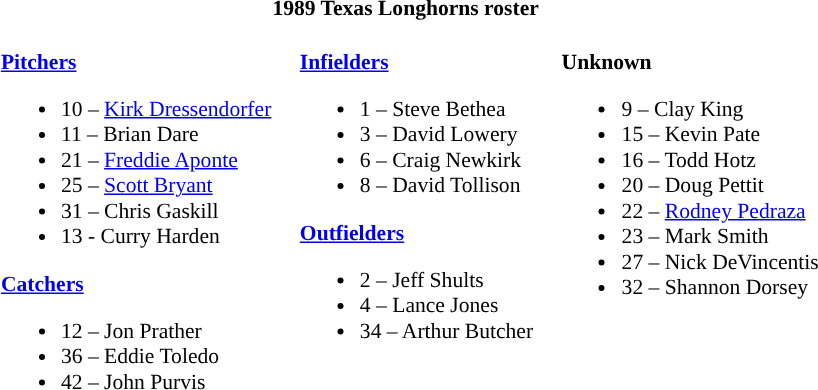<table class="toccolours" style="border-collapse:collapse; font-size:90%;">
<tr>
<th colspan=9>1989 Texas Longhorns roster</th>
</tr>
<tr>
<td width="03"> </td>
<td valign="top"><br><strong><a href='#'>Pitchers</a></strong><ul><li>10 – <a href='#'>Kirk Dressendorfer</a></li><li>11 – Brian Dare</li><li>21 – <a href='#'>Freddie Aponte</a></li><li>25 – <a href='#'>Scott Bryant</a></li><li>31 – Chris Gaskill</li><li>13 - Curry Harden</li></ul><strong><a href='#'>Catchers</a></strong><ul><li>12 – Jon Prather</li><li>36 – Eddie Toledo</li><li>42 – John Purvis</li></ul></td>
<td width="15"> </td>
<td valign="top"><br><strong><a href='#'>Infielders</a></strong><ul><li>1 – Steve Bethea</li><li>3 – David Lowery</li><li>6 – Craig Newkirk</li><li>8 – David Tollison</li></ul><strong><a href='#'>Outfielders</a></strong><ul><li>2 – Jeff Shults</li><li>4 – Lance Jones</li><li>34 – Arthur Butcher</li></ul></td>
<td width="15"> </td>
<td valign="top"><br><strong>Unknown</strong><ul><li>9 – Clay King</li><li>15 – Kevin Pate</li><li>16 – Todd Hotz</li><li>20 – Doug Pettit</li><li>22 – <a href='#'>Rodney Pedraza</a></li><li>23 – Mark Smith</li><li>27 – Nick DeVincentis</li><li>32 – Shannon Dorsey</li></ul></td>
</tr>
</table>
